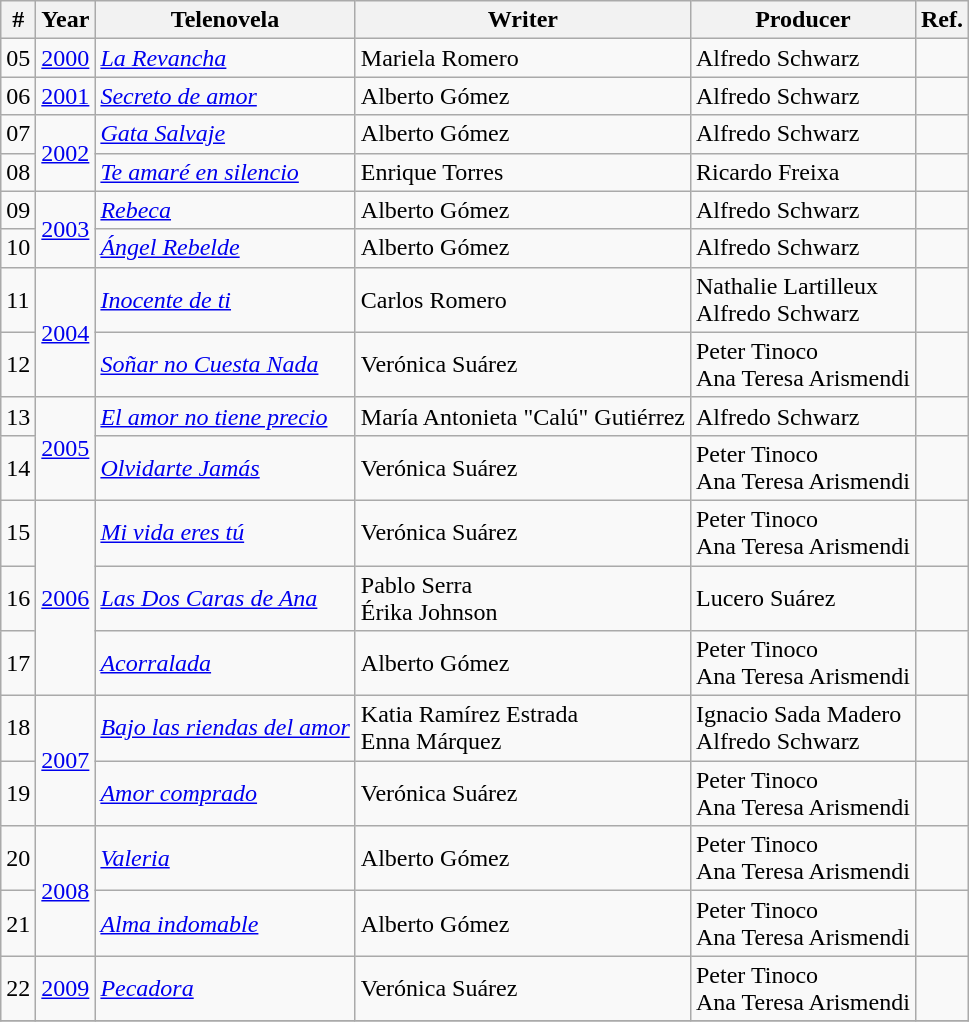<table class="wikitable sortable">
<tr>
<th>#</th>
<th>Year</th>
<th>Telenovela</th>
<th>Writer</th>
<th>Producer</th>
<th>Ref.</th>
</tr>
<tr>
<td>05</td>
<td><a href='#'>2000</a></td>
<td><em><a href='#'>La Revancha</a></em></td>
<td>Mariela Romero</td>
<td>Alfredo Schwarz</td>
<td></td>
</tr>
<tr>
<td>06</td>
<td><a href='#'>2001</a></td>
<td><em><a href='#'>Secreto de amor</a></em></td>
<td Alberto Gómez (writer)>Alberto Gómez</td>
<td>Alfredo Schwarz</td>
<td></td>
</tr>
<tr>
<td>07</td>
<td rowspan="02"><a href='#'>2002</a></td>
<td><em><a href='#'>Gata Salvaje</a></em></td>
<td>Alberto Gómez</td>
<td>Alfredo Schwarz</td>
<td></td>
</tr>
<tr>
<td>08</td>
<td><em><a href='#'>Te amaré en silencio</a></em></td>
<td>Enrique Torres</td>
<td>Ricardo Freixa</td>
<td></td>
</tr>
<tr>
<td>09</td>
<td rowspan="02"><a href='#'>2003</a></td>
<td><em><a href='#'>Rebeca</a></em></td>
<td>Alberto Gómez</td>
<td>Alfredo Schwarz</td>
<td></td>
</tr>
<tr>
<td>10</td>
<td><em><a href='#'>Ángel Rebelde</a></em></td>
<td>Alberto Gómez</td>
<td>Alfredo Schwarz</td>
<td></td>
</tr>
<tr>
<td>11</td>
<td rowspan="02"><a href='#'>2004</a></td>
<td><em><a href='#'>Inocente de ti</a></em></td>
<td>Carlos Romero</td>
<td>Nathalie Lartilleux<br>Alfredo Schwarz</td>
<td></td>
</tr>
<tr>
<td>12</td>
<td><em><a href='#'>Soñar no Cuesta Nada</a></em></td>
<td>Verónica Suárez</td>
<td>Peter Tinoco<br>Ana Teresa Arismendi</td>
<td></td>
</tr>
<tr>
<td>13</td>
<td rowspan="02"><a href='#'>2005</a></td>
<td><em><a href='#'>El amor no tiene precio</a></em></td>
<td>María Antonieta "Calú" Gutiérrez</td>
<td>Alfredo Schwarz</td>
<td></td>
</tr>
<tr>
<td>14</td>
<td><em><a href='#'>Olvidarte Jamás</a></em></td>
<td>Verónica Suárez</td>
<td>Peter Tinoco<br>Ana Teresa Arismendi</td>
<td></td>
</tr>
<tr>
<td>15</td>
<td rowspan="03"><a href='#'>2006</a></td>
<td><em><a href='#'>Mi vida eres tú</a></em></td>
<td>Verónica Suárez</td>
<td>Peter Tinoco<br>Ana Teresa Arismendi</td>
<td></td>
</tr>
<tr>
<td>16</td>
<td><em><a href='#'>Las Dos Caras de Ana</a></em></td>
<td>Pablo Serra<br>Érika Johnson</td>
<td>Lucero Suárez</td>
<td></td>
</tr>
<tr>
<td>17</td>
<td><em><a href='#'>Acorralada</a></em></td>
<td>Alberto Gómez</td>
<td>Peter Tinoco<br>Ana Teresa Arismendi</td>
<td></td>
</tr>
<tr>
<td>18</td>
<td rowspan="02"><a href='#'>2007</a></td>
<td><em><a href='#'>Bajo las riendas del amor</a></em></td>
<td>Katia Ramírez Estrada<br>Enna Márquez</td>
<td>Ignacio Sada Madero<br>Alfredo Schwarz</td>
<td></td>
</tr>
<tr>
<td>19</td>
<td><em><a href='#'>Amor comprado</a></em></td>
<td>Verónica Suárez</td>
<td>Peter Tinoco<br>Ana Teresa Arismendi</td>
<td></td>
</tr>
<tr>
<td>20</td>
<td rowspan="02"><a href='#'>2008</a></td>
<td><em><a href='#'>Valeria</a></em></td>
<td>Alberto Gómez</td>
<td>Peter Tinoco<br>Ana Teresa Arismendi</td>
<td></td>
</tr>
<tr>
<td>21</td>
<td><em><a href='#'>Alma indomable</a></em></td>
<td>Alberto Gómez</td>
<td>Peter Tinoco<br>Ana Teresa Arismendi</td>
<td></td>
</tr>
<tr>
<td>22</td>
<td><a href='#'>2009</a></td>
<td><em><a href='#'>Pecadora</a></em></td>
<td>Verónica Suárez</td>
<td>Peter Tinoco<br>Ana Teresa Arismendi</td>
<td></td>
</tr>
<tr>
</tr>
</table>
